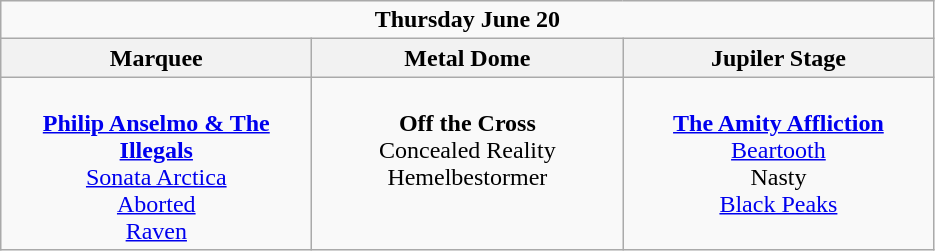<table class="wikitable">
<tr>
<td colspan="3" style="text-align:center;"><strong>Thursday June 20</strong></td>
</tr>
<tr>
<th>Marquee</th>
<th>Metal Dome</th>
<th>Jupiler Stage</th>
</tr>
<tr>
<td style="text-align:center; vertical-align:top; width:200px;"><br><strong><a href='#'>Philip Anselmo & The Illegals</a></strong> <br>
<a href='#'>Sonata Arctica</a> <br>
<a href='#'>Aborted</a> <br>
<a href='#'>Raven</a> <br></td>
<td style="text-align:center; vertical-align:top; width:200px;"><br><strong>Off the Cross</strong> <br>
Concealed Reality <br>
Hemelbestormer <br></td>
<td style="text-align:center; vertical-align:top; width:200px;"><br><strong><a href='#'>The Amity Affliction</a></strong> <br>
<a href='#'>Beartooth</a> <br>
Nasty <br>
<a href='#'>Black Peaks</a> <br></td>
</tr>
</table>
